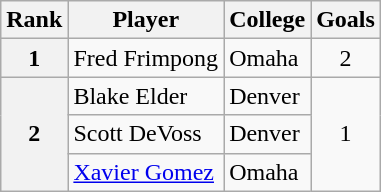<table class="wikitable" style="text-align:center">
<tr>
<th>Rank</th>
<th>Player</th>
<th>College</th>
<th>Goals</th>
</tr>
<tr>
<th>1</th>
<td align=left> Fred Frimpong</td>
<td align=left>Omaha</td>
<td>2</td>
</tr>
<tr>
<th rowspan="3">2</th>
<td align=left> Blake Elder</td>
<td align=left>Denver</td>
<td rowspan="3">1</td>
</tr>
<tr>
<td align=left> Scott DeVoss</td>
<td align=left>Denver</td>
</tr>
<tr>
<td align=left> <a href='#'>Xavier Gomez</a></td>
<td align=left>Omaha</td>
</tr>
</table>
